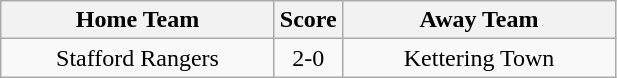<table class="wikitable" style="text-align:center;">
<tr>
<th width=175>Home Team</th>
<th width=20>Score</th>
<th width=175>Away Team</th>
</tr>
<tr>
<td>Stafford Rangers</td>
<td>2-0</td>
<td>Kettering Town</td>
</tr>
</table>
